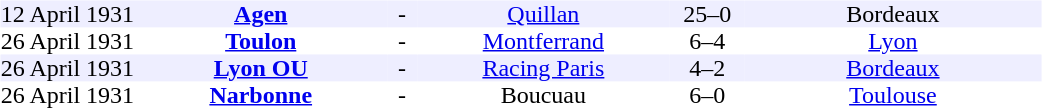<table width=700>
<tr>
<td width=700 valign=top><br><table border=0 cellspacing=0 cellpadding=0 style=font-size: 100%; border-collapse: collapse; width=100%>
<tr align=center bgcolor=#EEEEFF>
<td width=90>12 April 1931</td>
<td width=170><strong><a href='#'>Agen</a></strong></td>
<td width=20>-</td>
<td width=170><a href='#'>Quillan</a></td>
<td width=50>25–0</td>
<td width=200>Bordeaux</td>
</tr>
<tr align=center bgcolor=#FFFFFF>
<td width=90>26 April 1931</td>
<td width=170><strong><a href='#'>Toulon</a></strong></td>
<td width=20>-</td>
<td width=170><a href='#'>Montferrand</a></td>
<td width=50>6–4</td>
<td width=200><a href='#'>Lyon</a></td>
</tr>
<tr align=center bgcolor=#EEEEFF>
<td width=90>26 April 1931</td>
<td width=170><strong><a href='#'>Lyon OU</a></strong></td>
<td width=20>-</td>
<td width=170><a href='#'>Racing Paris</a></td>
<td width=50>4–2</td>
<td width=200><a href='#'>Bordeaux</a></td>
</tr>
<tr align=center bgcolor=#FFFFFF>
<td width=90>26 April 1931</td>
<td width=170><strong><a href='#'>Narbonne</a></strong></td>
<td width=20>-</td>
<td width=170>Boucuau</td>
<td width=50>6–0</td>
<td width=200><a href='#'>Toulouse</a></td>
</tr>
</table>
</td>
</tr>
</table>
